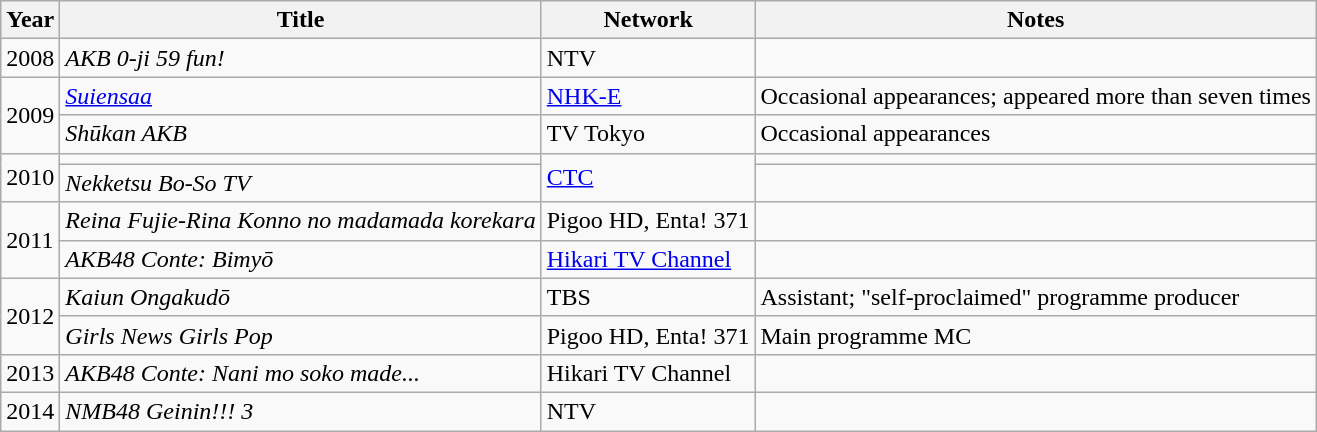<table class="wikitable">
<tr>
<th>Year</th>
<th>Title</th>
<th>Network</th>
<th>Notes</th>
</tr>
<tr>
<td>2008</td>
<td><em>AKB 0-ji 59 fun!</em></td>
<td>NTV</td>
<td></td>
</tr>
<tr>
<td rowspan="2">2009</td>
<td><em><a href='#'>Suiensaa</a></em></td>
<td><a href='#'>NHK-E</a></td>
<td>Occasional appearances; appeared more than seven times</td>
</tr>
<tr>
<td><em>Shūkan AKB</em></td>
<td>TV Tokyo</td>
<td>Occasional appearances</td>
</tr>
<tr>
<td rowspan="2">2010</td>
<td><em></em></td>
<td rowspan="2"><a href='#'>CTC</a></td>
<td></td>
</tr>
<tr>
<td><em>Nekketsu Bo-So TV</em></td>
<td></td>
</tr>
<tr>
<td rowspan="2">2011</td>
<td><em>Reina Fujie-Rina Konno no madamada korekara</em></td>
<td>Pigoo HD, Enta! 371</td>
<td></td>
</tr>
<tr>
<td><em>AKB48 Conte: Bimyō</em></td>
<td><a href='#'>Hikari TV Channel</a></td>
<td></td>
</tr>
<tr>
<td rowspan="2">2012</td>
<td><em>Kaiun Ongakudō</em></td>
<td>TBS</td>
<td>Assistant; "self-proclaimed" programme producer</td>
</tr>
<tr>
<td><em>Girls News Girls Pop</em></td>
<td>Pigoo HD, Enta! 371</td>
<td>Main programme MC</td>
</tr>
<tr>
<td>2013</td>
<td><em>AKB48 Conte: Nani mo soko made...</em></td>
<td>Hikari TV Channel</td>
<td></td>
</tr>
<tr>
<td>2014</td>
<td><em>NMB48 Geinin!!! 3</em></td>
<td>NTV</td>
<td></td>
</tr>
</table>
